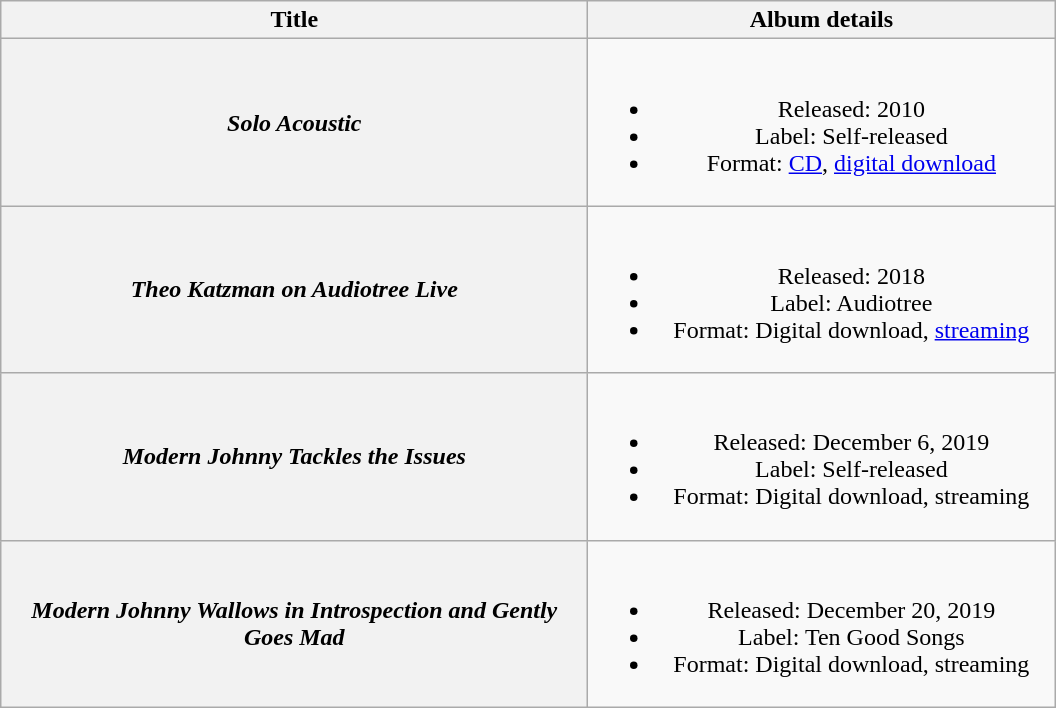<table class="wikitable plainrowheaders" style="text-align:center;" border="1">
<tr>
<th scope="col" style="width:24em;">Title</th>
<th scope="col" style="width:19em;">Album details</th>
</tr>
<tr>
<th scope="row"><em>Solo Acoustic</em></th>
<td><br><ul><li>Released: 2010</li><li>Label: Self-released</li><li>Format: <a href='#'>CD</a>, <a href='#'>digital download</a></li></ul></td>
</tr>
<tr>
<th scope="row"><em>Theo Katzman on Audiotree Live</em></th>
<td><br><ul><li>Released: 2018</li><li>Label: Audiotree</li><li>Format: Digital download, <a href='#'>streaming</a></li></ul></td>
</tr>
<tr>
<th scope="row"><em>Modern Johnny Tackles the Issues</em></th>
<td><br><ul><li>Released: December 6, 2019</li><li>Label: Self-released</li><li>Format: Digital download, streaming</li></ul></td>
</tr>
<tr>
<th scope="row"><em>Modern Johnny Wallows in Introspection and Gently Goes Mad</em></th>
<td><br><ul><li>Released: December 20, 2019</li><li>Label: Ten Good Songs</li><li>Format: Digital download, streaming</li></ul></td>
</tr>
</table>
